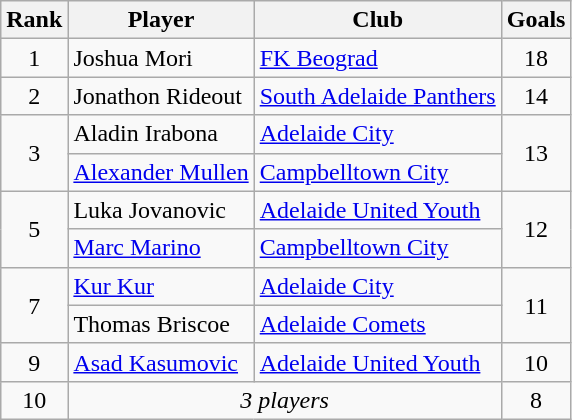<table class="wikitable sortable" style="text-align:center">
<tr>
<th>Rank</th>
<th>Player</th>
<th>Club</th>
<th>Goals</th>
</tr>
<tr>
<td>1</td>
<td style="text-align:left">Joshua Mori</td>
<td style="text-align:left"><a href='#'>FK Beograd</a></td>
<td>18</td>
</tr>
<tr>
<td>2</td>
<td style="text-align:left">Jonathon Rideout</td>
<td style="text-align:left"><a href='#'>South Adelaide Panthers</a></td>
<td>14</td>
</tr>
<tr>
<td rowspan="2">3</td>
<td style="text-align:left">Aladin Irabona</td>
<td style="text-align:left"><a href='#'>Adelaide City</a></td>
<td rowspan="2">13</td>
</tr>
<tr>
<td style="text-align:left"><a href='#'>Alexander Mullen</a></td>
<td style="text-align:left"><a href='#'>Campbelltown City</a></td>
</tr>
<tr>
<td rowspan="2">5</td>
<td style="text-align:left">Luka Jovanovic</td>
<td style="text-align:left"><a href='#'>Adelaide United Youth</a></td>
<td rowspan="2">12</td>
</tr>
<tr>
<td style="text-align:left"><a href='#'>Marc Marino</a></td>
<td style="text-align:left"><a href='#'>Campbelltown City</a></td>
</tr>
<tr>
<td rowspan="2">7</td>
<td style="text-align:left"><a href='#'>Kur Kur</a></td>
<td style="text-align:left"><a href='#'>Adelaide City</a></td>
<td rowspan="2">11</td>
</tr>
<tr>
<td style="text-align:left">Thomas Briscoe</td>
<td style="text-align:left"><a href='#'>Adelaide Comets</a></td>
</tr>
<tr>
<td>9</td>
<td style="text-align:left"><a href='#'>Asad Kasumovic</a></td>
<td style="text-align:left"><a href='#'>Adelaide United Youth</a></td>
<td>10</td>
</tr>
<tr>
<td>10</td>
<td colspan="2"><em>3 players</em></td>
<td>8</td>
</tr>
</table>
